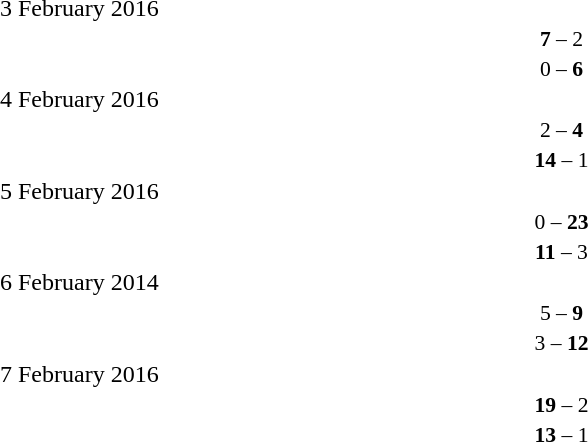<table style="width:70%;" cellspacing="1">
<tr>
<th width=35%></th>
<th width=15%></th>
<th></th>
</tr>
<tr>
<td>3 February 2016</td>
</tr>
<tr style=font-size:90%>
<td align=right><strong></strong></td>
<td align=center><strong>7</strong> – 2</td>
<td></td>
</tr>
<tr style=font-size:90%>
<td align=right></td>
<td align=center>0 – <strong>6</strong></td>
<td><strong></strong></td>
</tr>
<tr>
<td>4 February 2016</td>
</tr>
<tr style=font-size:90%>
<td align=right></td>
<td align=center>2 – <strong>4</strong></td>
<td><strong></strong></td>
</tr>
<tr style=font-size:90%>
<td align=right><strong></strong></td>
<td align=center><strong>14</strong> – 1</td>
<td></td>
</tr>
<tr>
<td>5 February 2016</td>
</tr>
<tr style=font-size:90%>
<td align=right></td>
<td align=center>0 – <strong>23</strong></td>
<td><strong></strong></td>
</tr>
<tr style=font-size:90%>
<td align=right><strong></strong></td>
<td align=center><strong>11</strong> – 3</td>
<td></td>
</tr>
<tr>
<td>6 February 2014</td>
</tr>
<tr style=font-size:90%>
<td align=right></td>
<td align=center>5 – <strong>9</strong></td>
<td><strong></strong></td>
</tr>
<tr style=font-size:90%>
<td align=right></td>
<td align=center>3 – <strong>12</strong></td>
<td><strong></strong></td>
</tr>
<tr>
<td>7 February 2016</td>
</tr>
<tr style=font-size:90%>
<td align=right><strong></strong></td>
<td align=center><strong>19</strong> – 2</td>
<td></td>
</tr>
<tr style=font-size:90%>
<td align=right><strong></strong></td>
<td align=center><strong>13</strong> – 1</td>
<td></td>
</tr>
</table>
